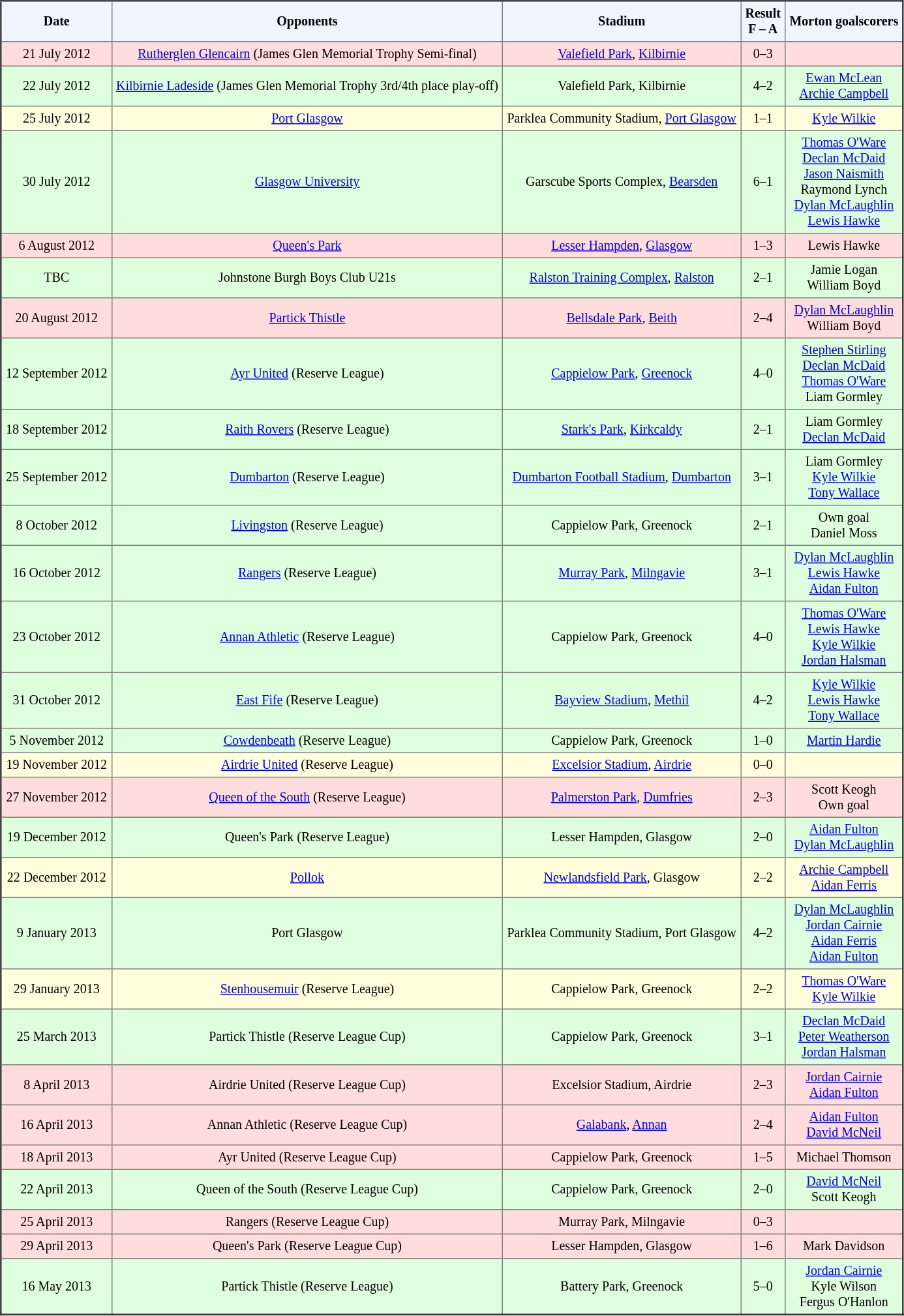<table border="2" cellpadding="4" style="border-collapse:collapse; text-align:center; font-size:smaller;">
<tr style="background:#f0f6ff;">
<th>Date</th>
<th>Opponents</th>
<th>Stadium</th>
<th>Result <br> F – A</th>
<th>Morton goalscorers</th>
</tr>
<tr style="background:#fdd;">
<td>21 July 2012</td>
<td><a href='#'>Rutherglen Glencairn</a> (James Glen Memorial Trophy Semi-final)</td>
<td><a href='#'>Valefield Park</a>, <a href='#'>Kilbirnie</a></td>
<td>0–3</td>
<td></td>
</tr>
<tr style="background:#dfd;">
<td>22 July 2012</td>
<td><a href='#'>Kilbirnie Ladeside</a> (James Glen Memorial Trophy 3rd/4th place play-off)</td>
<td>Valefield Park, Kilbirnie</td>
<td>4–2</td>
<td><a href='#'>Ewan McLean</a>  <br> <a href='#'>Archie Campbell</a><br>   </td>
</tr>
<tr style="background:#ffd;">
<td>25 July 2012</td>
<td><a href='#'>Port Glasgow</a></td>
<td>Parklea Community Stadium, <a href='#'>Port Glasgow</a></td>
<td>1–1</td>
<td><a href='#'>Kyle Wilkie</a> </td>
</tr>
<tr style="background:#dfd;">
<td>30 July 2012</td>
<td><a href='#'>Glasgow University</a></td>
<td>Garscube Sports Complex, <a href='#'>Bearsden</a></td>
<td>6–1</td>
<td><a href='#'>Thomas O'Ware</a>  <br> <a href='#'>Declan McDaid</a>  <br> <a href='#'>Jason Naismith</a>  <br> Raymond Lynch  <br> <a href='#'>Dylan McLaughlin</a>  <br> <a href='#'>Lewis Hawke</a> </td>
</tr>
<tr style="background:#fdd;">
<td>6 August 2012</td>
<td><a href='#'>Queen's Park</a></td>
<td><a href='#'>Lesser Hampden</a>, <a href='#'>Glasgow</a></td>
<td>1–3</td>
<td>Lewis Hawke </td>
</tr>
<tr style="background:#dfd;">
<td>TBC</td>
<td>Johnstone Burgh Boys Club U21s</td>
<td><a href='#'>Ralston Training Complex</a>, <a href='#'>Ralston</a></td>
<td>2–1</td>
<td>Jamie Logan  <br> William Boyd </td>
</tr>
<tr style="background:#fdd;">
<td>20 August 2012</td>
<td><a href='#'>Partick Thistle</a></td>
<td><a href='#'>Bellsdale Park</a>, <a href='#'>Beith</a></td>
<td>2–4</td>
<td><a href='#'>Dylan McLaughlin</a>  <br> William Boyd </td>
</tr>
<tr style="background:#dfd;">
<td>12 September 2012</td>
<td><a href='#'>Ayr United</a> (Reserve League)</td>
<td><a href='#'>Cappielow Park</a>, <a href='#'>Greenock</a></td>
<td>4–0</td>
<td><a href='#'>Stephen Stirling</a>  <br> <a href='#'>Declan McDaid</a>  <br> <a href='#'>Thomas O'Ware</a>  <br> Liam Gormley </td>
</tr>
<tr style="background:#dfd;">
<td>18 September 2012</td>
<td><a href='#'>Raith Rovers</a> (Reserve League)</td>
<td><a href='#'>Stark's Park</a>, <a href='#'>Kirkcaldy</a></td>
<td>2–1</td>
<td>Liam Gormley  <br> <a href='#'>Declan McDaid</a> </td>
</tr>
<tr style="background:#dfd;">
<td>25 September 2012</td>
<td><a href='#'>Dumbarton</a> (Reserve League)</td>
<td><a href='#'>Dumbarton Football Stadium</a>, <a href='#'>Dumbarton</a></td>
<td>3–1</td>
<td>Liam Gormley  <br> <a href='#'>Kyle Wilkie</a>  <br> <a href='#'>Tony Wallace</a> </td>
</tr>
<tr style="background:#dfd;">
<td>8 October 2012</td>
<td><a href='#'>Livingston</a> (Reserve League)</td>
<td>Cappielow Park, Greenock</td>
<td>2–1</td>
<td>Own goal  <br> Daniel Moss </td>
</tr>
<tr style="background:#dfd;">
<td>16 October 2012</td>
<td><a href='#'>Rangers</a> (Reserve League)</td>
<td><a href='#'>Murray Park</a>, <a href='#'>Milngavie</a></td>
<td>3–1</td>
<td><a href='#'>Dylan McLaughlin</a>  <br> <a href='#'>Lewis Hawke</a>  <br> <a href='#'>Aidan Fulton</a> </td>
</tr>
<tr style="background:#dfd;">
<td>23 October 2012</td>
<td><a href='#'>Annan Athletic</a> (Reserve League)</td>
<td>Cappielow Park, Greenock</td>
<td>4–0</td>
<td><a href='#'>Thomas O'Ware</a>  <br> <a href='#'>Lewis Hawke</a>  <br> <a href='#'>Kyle Wilkie</a>  <br> <a href='#'>Jordan Halsman</a> </td>
</tr>
<tr style="background:#dfd;">
<td>31 October 2012</td>
<td><a href='#'>East Fife</a> (Reserve League)</td>
<td><a href='#'>Bayview Stadium</a>, <a href='#'>Methil</a></td>
<td>4–2</td>
<td><a href='#'>Kyle Wilkie</a>  <br> <a href='#'>Lewis Hawke</a>   <br> <a href='#'>Tony Wallace</a> </td>
</tr>
<tr style="background:#dfd;">
<td>5 November 2012</td>
<td><a href='#'>Cowdenbeath</a> (Reserve League)</td>
<td>Cappielow Park, Greenock</td>
<td>1–0</td>
<td><a href='#'>Martin Hardie</a> </td>
</tr>
<tr style="background:#ffd;">
<td>19 November 2012</td>
<td><a href='#'>Airdrie United</a> (Reserve League)</td>
<td><a href='#'>Excelsior Stadium</a>, <a href='#'>Airdrie</a></td>
<td>0–0</td>
<td></td>
</tr>
<tr style="background:#fdd;">
<td>27 November 2012</td>
<td><a href='#'>Queen of the South</a> (Reserve League)</td>
<td><a href='#'>Palmerston Park</a>, <a href='#'>Dumfries</a></td>
<td>2–3</td>
<td>Scott Keogh  <br> Own goal </td>
</tr>
<tr style="background:#dfd;">
<td>19 December 2012</td>
<td>Queen's Park (Reserve League)</td>
<td>Lesser Hampden, Glasgow</td>
<td>2–0</td>
<td><a href='#'>Aidan Fulton</a>  <br> <a href='#'>Dylan McLaughlin</a> </td>
</tr>
<tr style="background:#ffd;">
<td>22 December 2012</td>
<td><a href='#'>Pollok</a></td>
<td><a href='#'>Newlandsfield Park</a>, Glasgow</td>
<td>2–2</td>
<td><a href='#'>Archie Campbell</a>  <br> <a href='#'>Aidan Ferris</a> </td>
</tr>
<tr style="background:#dfd;">
<td>9 January 2013</td>
<td>Port Glasgow</td>
<td>Parklea Community Stadium, Port Glasgow</td>
<td>4–2</td>
<td><a href='#'>Dylan McLaughlin</a>  <br> <a href='#'>Jordan Cairnie</a>  <br> <a href='#'>Aidan Ferris</a>  <br> <a href='#'>Aidan Fulton</a> </td>
</tr>
<tr style="background:#ffd;">
<td>29 January 2013</td>
<td><a href='#'>Stenhousemuir</a> (Reserve League)</td>
<td>Cappielow Park, Greenock</td>
<td>2–2</td>
<td><a href='#'>Thomas O'Ware</a>  <br> <a href='#'>Kyle Wilkie</a> </td>
</tr>
<tr style="background:#dfd;">
<td>25 March 2013</td>
<td>Partick Thistle (Reserve League Cup)</td>
<td>Cappielow Park, Greenock</td>
<td>3–1</td>
<td><a href='#'>Declan McDaid</a>  <br> <a href='#'>Peter Weatherson</a>  <br> <a href='#'>Jordan Halsman</a> </td>
</tr>
<tr style="background:#fdd;">
<td>8 April 2013</td>
<td>Airdrie United (Reserve League Cup)</td>
<td>Excelsior Stadium, Airdrie</td>
<td>2–3</td>
<td><a href='#'>Jordan Cairnie</a>  <br> <a href='#'>Aidan Fulton</a> </td>
</tr>
<tr style="background:#fdd;">
<td>16 April 2013</td>
<td>Annan Athletic (Reserve League Cup)</td>
<td><a href='#'>Galabank</a>, <a href='#'>Annan</a></td>
<td>2–4</td>
<td><a href='#'>Aidan Fulton</a>  <br> <a href='#'>David McNeil</a> </td>
</tr>
<tr style="background:#fdd;">
<td>18 April 2013</td>
<td>Ayr United (Reserve League Cup)</td>
<td>Cappielow Park, Greenock</td>
<td>1–5</td>
<td>Michael Thomson </td>
</tr>
<tr style="background:#dfd;">
<td>22 April 2013</td>
<td>Queen of the South (Reserve League Cup)</td>
<td>Cappielow Park, Greenock</td>
<td>2–0</td>
<td><a href='#'>David McNeil</a>  <br> Scott Keogh </td>
</tr>
<tr style="background:#fdd;">
<td>25 April 2013</td>
<td>Rangers (Reserve League Cup)</td>
<td>Murray Park, Milngavie</td>
<td>0–3</td>
<td></td>
</tr>
<tr style="background:#fdd;">
<td>29 April 2013</td>
<td>Queen's Park (Reserve League Cup)</td>
<td>Lesser Hampden, Glasgow</td>
<td>1–6</td>
<td>Mark Davidson </td>
</tr>
<tr style="background:#dfd;">
<td>16 May 2013</td>
<td>Partick Thistle (Reserve League)</td>
<td>Battery Park, Greenock</td>
<td>5–0</td>
<td><a href='#'>Jordan Cairnie</a>    <br> Kyle Wilson  <br> Fergus O'Hanlon </td>
</tr>
</table>
